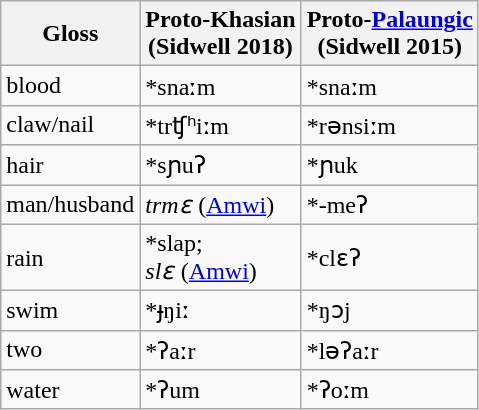<table class="wikitable sortable">
<tr>
<th>Gloss</th>
<th>Proto-Khasian <br>(Sidwell 2018)</th>
<th>Proto-<a href='#'>Palaungic</a> <br>(Sidwell 2015)</th>
</tr>
<tr>
<td>blood</td>
<td>*snaːm</td>
<td>*snaːm</td>
</tr>
<tr>
<td>claw/nail</td>
<td>*trʧʰiːm</td>
<td>*rənsiːm</td>
</tr>
<tr>
<td>hair</td>
<td>*sɲuʔ</td>
<td>*ɲuk</td>
</tr>
<tr>
<td>man/husband</td>
<td><em>trmɛ</em> (<a href='#'>Amwi</a>)</td>
<td>*-meʔ</td>
</tr>
<tr>
<td>rain</td>
<td>*slap; <br><em>slɛ</em> (<a href='#'>Amwi</a>)</td>
<td>*clɛʔ</td>
</tr>
<tr>
<td>swim</td>
<td>*ɟŋiː</td>
<td>*ŋɔj</td>
</tr>
<tr>
<td>two</td>
<td>*ʔaːr</td>
<td>*ləʔaːr</td>
</tr>
<tr>
<td>water</td>
<td>*ʔum</td>
<td>*ʔoːm</td>
</tr>
</table>
